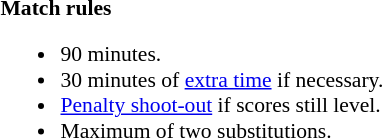<table style="width:100%; font-size:90%;">
<tr>
<td><br><strong>Match rules</strong><ul><li>90 minutes.</li><li>30 minutes of <a href='#'>extra time</a> if necessary.</li><li><a href='#'>Penalty shoot-out</a> if scores still level.</li><li>Maximum of two substitutions.</li></ul></td>
</tr>
</table>
